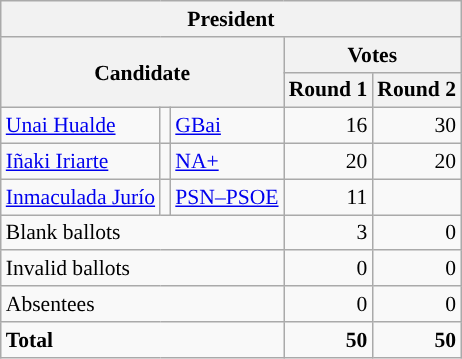<table class="wikitable" style="font-size:90%; text-align:right;">
<tr>
<th colspan="5">President</th>
</tr>
<tr>
<th colspan="3" rowspan="2">Candidate</th>
<th colspan="2">Votes</th>
</tr>
<tr>
<th>Round 1</th>
<th>Round 2</th>
</tr>
<tr>
<td align="left"> <a href='#'>Unai Hualde</a></td>
<td style="background:"></td>
<td align="left"><a href='#'>GBai</a></td>
<td>16</td>
<td>30</td>
</tr>
<tr>
<td align="left"> <a href='#'>Iñaki Iriarte</a></td>
<td style="background:"></td>
<td align="left"><a href='#'>NA+</a></td>
<td>20</td>
<td>20</td>
</tr>
<tr>
<td align="left"> <a href='#'>Inmaculada Jurío</a></td>
<td style="background:"></td>
<td align="left"><a href='#'>PSN–PSOE</a></td>
<td>11</td>
<td></td>
</tr>
<tr>
<td align=left colspan="3">Blank ballots</td>
<td>3</td>
<td>0</td>
</tr>
<tr>
<td align=left colspan="3">Invalid ballots</td>
<td>0</td>
<td>0</td>
</tr>
<tr>
<td align=left colspan="3">Absentees</td>
<td>0</td>
<td>0</td>
</tr>
<tr style="font-weight:bold">
<td align=left colspan="3">Total</td>
<td>50</td>
<td>50</td>
</tr>
</table>
